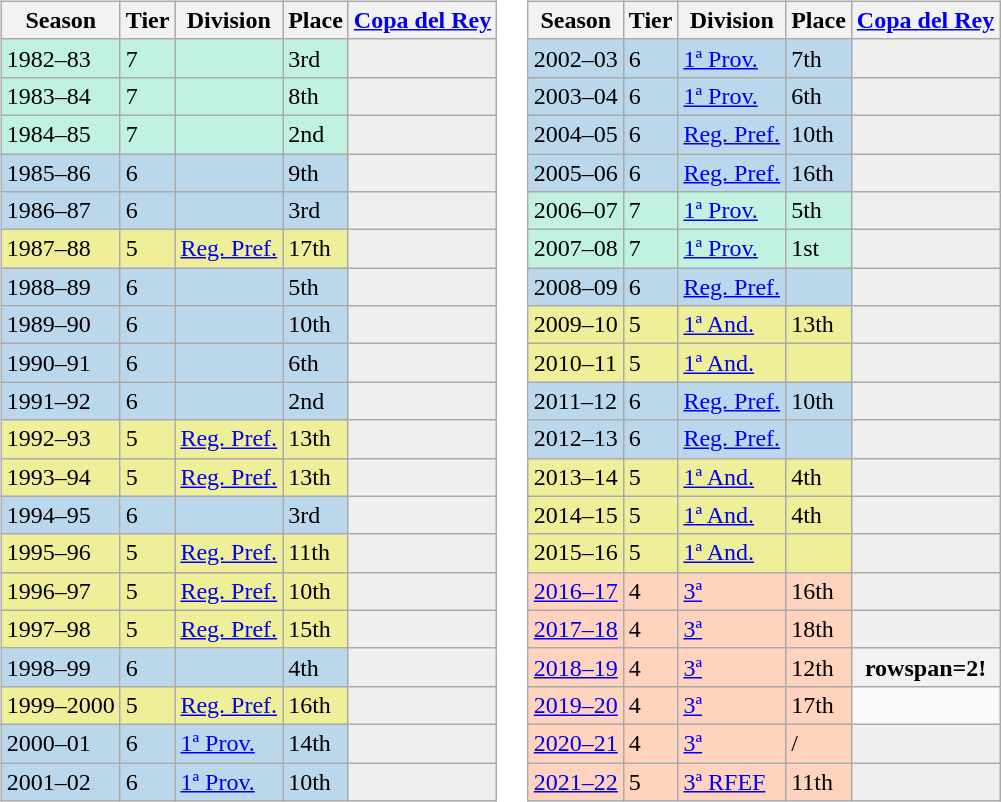<table>
<tr>
<td valign="top" width=0%><br><table class="wikitable">
<tr style="background:#f0f6fa;">
<th>Season</th>
<th>Tier</th>
<th>Division</th>
<th>Place</th>
<th><a href='#'>Copa del Rey</a></th>
</tr>
<tr>
<td style="background:#C0F2DF;">1982–83</td>
<td style="background:#C0F2DF;">7</td>
<td style="background:#C0F2DF;"></td>
<td style="background:#C0F2DF;">3rd</td>
<th style="background:#efefef;"></th>
</tr>
<tr>
<td style="background:#C0F2DF;">1983–84</td>
<td style="background:#C0F2DF;">7</td>
<td style="background:#C0F2DF;"></td>
<td style="background:#C0F2DF;">8th</td>
<th style="background:#efefef;"></th>
</tr>
<tr>
<td style="background:#C0F2DF;">1984–85</td>
<td style="background:#C0F2DF;">7</td>
<td style="background:#C0F2DF;"></td>
<td style="background:#C0F2DF;">2nd</td>
<th style="background:#efefef;"></th>
</tr>
<tr>
<td style="background:#BBD7EC;">1985–86</td>
<td style="background:#BBD7EC;">6</td>
<td style="background:#BBD7EC;"></td>
<td style="background:#BBD7EC;">9th</td>
<th style="background:#efefef;"></th>
</tr>
<tr>
<td style="background:#BBD7EC;">1986–87</td>
<td style="background:#BBD7EC;">6</td>
<td style="background:#BBD7EC;"></td>
<td style="background:#BBD7EC;">3rd</td>
<th style="background:#efefef;"></th>
</tr>
<tr>
<td style="background:#EFEF99;">1987–88</td>
<td style="background:#EFEF99;">5</td>
<td style="background:#EFEF99;"><a href='#'>Reg. Pref.</a></td>
<td style="background:#EFEF99;">17th</td>
<th style="background:#efefef;"></th>
</tr>
<tr>
<td style="background:#BBD7EC;">1988–89</td>
<td style="background:#BBD7EC;">6</td>
<td style="background:#BBD7EC;"></td>
<td style="background:#BBD7EC;">5th</td>
<th style="background:#efefef;"></th>
</tr>
<tr>
<td style="background:#BBD7EC;">1989–90</td>
<td style="background:#BBD7EC;">6</td>
<td style="background:#BBD7EC;"></td>
<td style="background:#BBD7EC;">10th</td>
<th style="background:#efefef;"></th>
</tr>
<tr>
<td style="background:#BBD7EC;">1990–91</td>
<td style="background:#BBD7EC;">6</td>
<td style="background:#BBD7EC;"></td>
<td style="background:#BBD7EC;">6th</td>
<th style="background:#efefef;"></th>
</tr>
<tr>
<td style="background:#BBD7EC;">1991–92</td>
<td style="background:#BBD7EC;">6</td>
<td style="background:#BBD7EC;"></td>
<td style="background:#BBD7EC;">2nd</td>
<th style="background:#efefef;"></th>
</tr>
<tr>
<td style="background:#EFEF99;">1992–93</td>
<td style="background:#EFEF99;">5</td>
<td style="background:#EFEF99;"><a href='#'>Reg. Pref.</a></td>
<td style="background:#EFEF99;">13th</td>
<th style="background:#efefef;"></th>
</tr>
<tr>
<td style="background:#EFEF99;">1993–94</td>
<td style="background:#EFEF99;">5</td>
<td style="background:#EFEF99;"><a href='#'>Reg. Pref.</a></td>
<td style="background:#EFEF99;">13th</td>
<th style="background:#efefef;"></th>
</tr>
<tr>
<td style="background:#BBD7EC;">1994–95</td>
<td style="background:#BBD7EC;">6</td>
<td style="background:#BBD7EC;"></td>
<td style="background:#BBD7EC;">3rd</td>
<th style="background:#efefef;"></th>
</tr>
<tr>
<td style="background:#EFEF99;">1995–96</td>
<td style="background:#EFEF99;">5</td>
<td style="background:#EFEF99;"><a href='#'>Reg. Pref.</a></td>
<td style="background:#EFEF99;">11th</td>
<th style="background:#efefef;"></th>
</tr>
<tr>
<td style="background:#EFEF99;">1996–97</td>
<td style="background:#EFEF99;">5</td>
<td style="background:#EFEF99;"><a href='#'>Reg. Pref.</a></td>
<td style="background:#EFEF99;">10th</td>
<th style="background:#efefef;"></th>
</tr>
<tr>
<td style="background:#EFEF99;">1997–98</td>
<td style="background:#EFEF99;">5</td>
<td style="background:#EFEF99;"><a href='#'>Reg. Pref.</a></td>
<td style="background:#EFEF99;">15th</td>
<th style="background:#efefef;"></th>
</tr>
<tr>
<td style="background:#BBD7EC;">1998–99</td>
<td style="background:#BBD7EC;">6</td>
<td style="background:#BBD7EC;"></td>
<td style="background:#BBD7EC;">4th</td>
<th style="background:#efefef;"></th>
</tr>
<tr>
<td style="background:#EFEF99;">1999–2000</td>
<td style="background:#EFEF99;">5</td>
<td style="background:#EFEF99;"><a href='#'>Reg. Pref.</a></td>
<td style="background:#EFEF99;">16th</td>
<th style="background:#efefef;"></th>
</tr>
<tr>
<td style="background:#BBD7EC;">2000–01</td>
<td style="background:#BBD7EC;">6</td>
<td style="background:#BBD7EC;"><a href='#'>1ª Prov.</a></td>
<td style="background:#BBD7EC;">14th</td>
<th style="background:#efefef;"></th>
</tr>
<tr>
<td style="background:#BBD7EC;">2001–02</td>
<td style="background:#BBD7EC;">6</td>
<td style="background:#BBD7EC;"><a href='#'>1ª Prov.</a></td>
<td style="background:#BBD7EC;">10th</td>
<th style="background:#efefef;"></th>
</tr>
</table>
</td>
<td valign="top" width=0%><br><table class="wikitable">
<tr style="background:#f0f6fa;">
<th>Season</th>
<th>Tier</th>
<th>Division</th>
<th>Place</th>
<th><a href='#'>Copa del Rey</a></th>
</tr>
<tr>
<td style="background:#BBD7EC;">2002–03</td>
<td style="background:#BBD7EC;">6</td>
<td style="background:#BBD7EC;"><a href='#'>1ª Prov.</a></td>
<td style="background:#BBD7EC;">7th</td>
<th style="background:#efefef;"></th>
</tr>
<tr>
<td style="background:#BBD7EC;">2003–04</td>
<td style="background:#BBD7EC;">6</td>
<td style="background:#BBD7EC;"><a href='#'>1ª Prov.</a></td>
<td style="background:#BBD7EC;">6th</td>
<th style="background:#efefef;"></th>
</tr>
<tr>
<td style="background:#BBD7EC;">2004–05</td>
<td style="background:#BBD7EC;">6</td>
<td style="background:#BBD7EC;"><a href='#'>Reg. Pref.</a></td>
<td style="background:#BBD7EC;">10th</td>
<th style="background:#efefef;"></th>
</tr>
<tr>
<td style="background:#BBD7EC;">2005–06</td>
<td style="background:#BBD7EC;">6</td>
<td style="background:#BBD7EC;"><a href='#'>Reg. Pref.</a></td>
<td style="background:#BBD7EC;">16th</td>
<th style="background:#efefef;"></th>
</tr>
<tr>
<td style="background:#C0F2DF;">2006–07</td>
<td style="background:#C0F2DF;">7</td>
<td style="background:#C0F2DF;"><a href='#'>1ª Prov.</a></td>
<td style="background:#C0F2DF;">5th</td>
<th style="background:#efefef;"></th>
</tr>
<tr>
<td style="background:#C0F2DF;">2007–08</td>
<td style="background:#C0F2DF;">7</td>
<td style="background:#C0F2DF;"><a href='#'>1ª Prov.</a></td>
<td style="background:#C0F2DF;">1st</td>
<th style="background:#efefef;"></th>
</tr>
<tr>
<td style="background:#BBD7EC;">2008–09</td>
<td style="background:#BBD7EC;">6</td>
<td style="background:#BBD7EC;"><a href='#'>Reg. Pref.</a></td>
<td style="background:#BBD7EC;"></td>
<th style="background:#efefef;"></th>
</tr>
<tr>
<td style="background:#EFEF99;">2009–10</td>
<td style="background:#EFEF99;">5</td>
<td style="background:#EFEF99;"><a href='#'>1ª And.</a></td>
<td style="background:#EFEF99;">13th</td>
<th style="background:#efefef;"></th>
</tr>
<tr>
<td style="background:#EFEF99;">2010–11</td>
<td style="background:#EFEF99;">5</td>
<td style="background:#EFEF99;"><a href='#'>1ª And.</a></td>
<td style="background:#EFEF99;"></td>
<th style="background:#efefef;"></th>
</tr>
<tr>
<td style="background:#BBD7EC;">2011–12</td>
<td style="background:#BBD7EC;">6</td>
<td style="background:#BBD7EC;"><a href='#'>Reg. Pref.</a></td>
<td style="background:#BBD7EC;">10th</td>
<th style="background:#efefef;"></th>
</tr>
<tr>
<td style="background:#BBD7EC;">2012–13</td>
<td style="background:#BBD7EC;">6</td>
<td style="background:#BBD7EC;"><a href='#'>Reg. Pref.</a></td>
<td style="background:#BBD7EC;"></td>
<th style="background:#efefef;"></th>
</tr>
<tr>
<td style="background:#EFEF99;">2013–14</td>
<td style="background:#EFEF99;">5</td>
<td style="background:#EFEF99;"><a href='#'>1ª And.</a></td>
<td style="background:#EFEF99;">4th</td>
<th style="background:#efefef;"></th>
</tr>
<tr>
<td style="background:#EFEF99;">2014–15</td>
<td style="background:#EFEF99;">5</td>
<td style="background:#EFEF99;"><a href='#'>1ª And.</a></td>
<td style="background:#EFEF99;">4th</td>
<th style="background:#efefef;"></th>
</tr>
<tr>
<td style="background:#EFEF99;">2015–16</td>
<td style="background:#EFEF99;">5</td>
<td style="background:#EFEF99;"><a href='#'>1ª And.</a></td>
<td style="background:#EFEF99;"></td>
<th style="background:#efefef;"></th>
</tr>
<tr>
<td style="background:#FFD3BD;"><a href='#'>2016–17</a></td>
<td style="background:#FFD3BD;">4</td>
<td style="background:#FFD3BD;"><a href='#'>3ª</a></td>
<td style="background:#FFD3BD;">16th</td>
<th style="background:#efefef;"></th>
</tr>
<tr>
<td style="background:#FFD3BD;"><a href='#'>2017–18</a></td>
<td style="background:#FFD3BD;">4</td>
<td style="background:#FFD3BD;"><a href='#'>3ª</a></td>
<td style="background:#FFD3BD;">18th</td>
<th style="background:#efefef;"></th>
</tr>
<tr>
<td style="background:#FFD3BD;"><a href='#'>2018–19</a></td>
<td style="background:#FFD3BD;">4</td>
<td style="background:#FFD3BD;"><a href='#'>3ª</a></td>
<td style="background:#FFD3BD;">12th</td>
<th>rowspan=2!</th>
</tr>
<tr>
<td style="background:#FFD3BD;"><a href='#'>2019–20</a></td>
<td style="background:#FFD3BD;">4</td>
<td style="background:#FFD3BD;"><a href='#'>3ª</a></td>
<td style="background:#FFD3BD;">17th</td>
</tr>
<tr>
<td style="background:#FFD3BD;"><a href='#'>2020–21</a></td>
<td style="background:#FFD3BD;">4</td>
<td style="background:#FFD3BD;"><a href='#'>3ª</a></td>
<td style="background:#FFD3BD;"> / </td>
<th style="background:#efefef;"></th>
</tr>
<tr>
<td style="background:#FFD3BD;"><a href='#'>2021–22</a></td>
<td style="background:#FFD3BD;">5</td>
<td style="background:#FFD3BD;"><a href='#'>3ª RFEF</a></td>
<td style="background:#FFD3BD;">11th</td>
<th style="background:#efefef;"></th>
</tr>
</table>
</td>
</tr>
</table>
